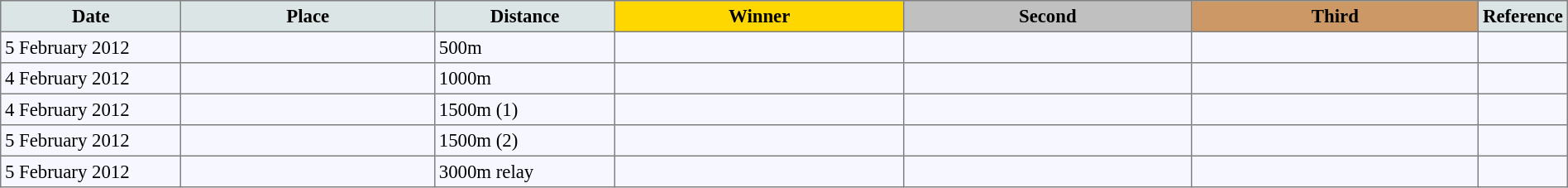<table bgcolor="#f7f8ff" cellpadding="3" cellspacing="0" border="1" style="font-size: 95%; border: gray solid 1px; border-collapse: collapse;">
<tr bgcolor="#CCCCCC">
<td align="center" bgcolor="#DCE5E5" width="150"><strong>Date</strong></td>
<td align="center" bgcolor="#DCE5E5" width="220"><strong>Place</strong></td>
<td align="center" bgcolor="#DCE5E5" width="150"><strong>Distance</strong></td>
<td align="center" bgcolor="gold" width="250"><strong>Winner</strong></td>
<td align="center" bgcolor="silver" width="250"><strong>Second</strong></td>
<td align="center" bgcolor="CC9966" width="250"><strong>Third</strong></td>
<td align="center" bgcolor="#DCE5E5" width="30"><strong>Reference</strong></td>
</tr>
<tr align="left">
<td>5 February 2012</td>
<td></td>
<td>500m</td>
<td></td>
<td></td>
<td></td>
<td></td>
</tr>
<tr align="left">
<td>4 February 2012</td>
<td></td>
<td>1000m</td>
<td></td>
<td></td>
<td></td>
<td></td>
</tr>
<tr align="left">
<td>4 February 2012</td>
<td></td>
<td>1500m (1)</td>
<td></td>
<td></td>
<td></td>
<td></td>
</tr>
<tr align="left">
<td>5 February 2012</td>
<td></td>
<td>1500m (2)</td>
<td></td>
<td></td>
<td></td>
<td></td>
</tr>
<tr align="left">
<td>5 February 2012</td>
<td></td>
<td>3000m relay</td>
<td></td>
<td></td>
<td></td>
<td></td>
</tr>
</table>
